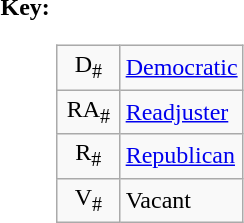<table>
<tr valign=top>
<th>Key:</th>
<td><br><table class=wikitable>
<tr>
<td align=center width=35px >D<sub>#</sub></td>
<td><a href='#'>Democratic</a></td>
</tr>
<tr>
<td align=center width=35px ><span>RA<sub>#</sub></span></td>
<td><a href='#'>Readjuster</a></td>
</tr>
<tr>
<td align=center width=35px >R<sub>#</sub></td>
<td><a href='#'>Republican</a></td>
</tr>
<tr>
<td align=center width=35px >V<sub>#</sub></td>
<td>Vacant</td>
</tr>
</table>
</td>
</tr>
</table>
